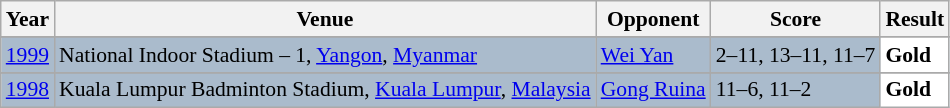<table class="sortable wikitable" style="font-size: 90%;">
<tr>
<th>Year</th>
<th>Venue</th>
<th>Opponent</th>
<th>Score</th>
<th>Result</th>
</tr>
<tr>
</tr>
<tr style="background:#AABBCC">
<td align="center"><a href='#'>1999</a></td>
<td align="left">National Indoor Stadium – 1, <a href='#'>Yangon</a>, <a href='#'>Myanmar</a></td>
<td align="left"> <a href='#'>Wei Yan</a></td>
<td align="left">2–11, 13–11, 11–7</td>
<td style="text-align:left; background:white"> <strong>Gold</strong></td>
</tr>
<tr>
</tr>
<tr style="background:#AABBCC">
<td align="center"><a href='#'>1998</a></td>
<td align="left">Kuala Lumpur Badminton Stadium, <a href='#'>Kuala Lumpur</a>, <a href='#'>Malaysia</a></td>
<td align="left"> <a href='#'>Gong Ruina</a></td>
<td align="left">11–6, 11–2</td>
<td style="text-align:left; background:white"> <strong>Gold</strong></td>
</tr>
</table>
